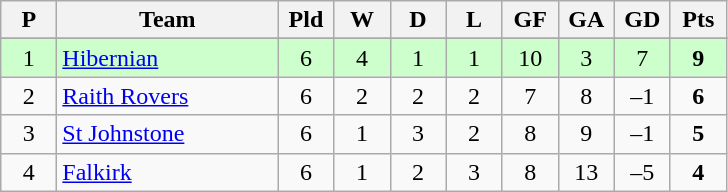<table class="wikitable" style="text-align: center;">
<tr>
<th width=30>P</th>
<th width=140>Team</th>
<th width=30>Pld</th>
<th width=30>W</th>
<th width=30>D</th>
<th width=30>L</th>
<th width=30>GF</th>
<th width=30>GA</th>
<th width=30>GD</th>
<th width=30>Pts</th>
</tr>
<tr>
</tr>
<tr style="background:#ccffcc;">
<td>1</td>
<td align=left><a href='#'>Hibernian</a></td>
<td>6</td>
<td>4</td>
<td>1</td>
<td>1</td>
<td>10</td>
<td>3</td>
<td>7</td>
<td><strong>9</strong></td>
</tr>
<tr>
<td>2</td>
<td align=left><a href='#'>Raith Rovers</a></td>
<td>6</td>
<td>2</td>
<td>2</td>
<td>2</td>
<td>7</td>
<td>8</td>
<td>–1</td>
<td><strong>6</strong></td>
</tr>
<tr>
<td>3</td>
<td align=left><a href='#'>St Johnstone</a></td>
<td>6</td>
<td>1</td>
<td>3</td>
<td>2</td>
<td>8</td>
<td>9</td>
<td>–1</td>
<td><strong>5</strong></td>
</tr>
<tr>
<td>4</td>
<td align=left><a href='#'>Falkirk</a></td>
<td>6</td>
<td>1</td>
<td>2</td>
<td>3</td>
<td>8</td>
<td>13</td>
<td>–5</td>
<td><strong>4</strong></td>
</tr>
</table>
